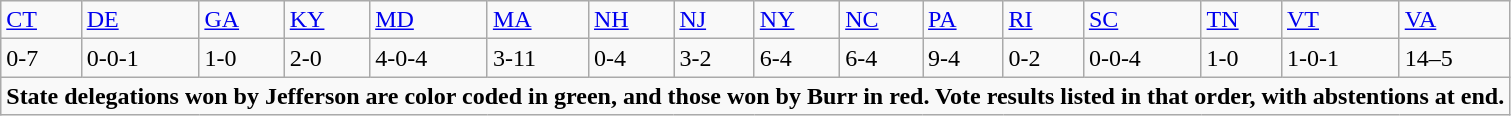<table class="wikitable">
<tr>
<td><a href='#'>CT</a></td>
<td><a href='#'>DE</a></td>
<td><a href='#'>GA</a></td>
<td><a href='#'>KY</a></td>
<td><a href='#'>MD</a></td>
<td><a href='#'>MA</a></td>
<td><a href='#'>NH</a></td>
<td><a href='#'>NJ</a></td>
<td><a href='#'>NY</a></td>
<td><a href='#'>NC</a></td>
<td><a href='#'>PA</a></td>
<td><a href='#'>RI</a></td>
<td><a href='#'>SC</a></td>
<td><a href='#'>TN</a></td>
<td><a href='#'>VT</a></td>
<td><a href='#'>VA</a></td>
</tr>
<tr>
<td>0-7</td>
<td>0-0-1</td>
<td>1-0</td>
<td>2-0</td>
<td>4-0-4</td>
<td>3-11</td>
<td>0-4</td>
<td>3-2</td>
<td>6-4</td>
<td>6-4</td>
<td>9-4</td>
<td>0-2</td>
<td>0-0-4</td>
<td>1-0</td>
<td>1-0-1</td>
<td>14–5</td>
</tr>
<tr>
<td align=center colspan=24><strong>State delegations won by Jefferson are color coded in green, and those won by Burr in red. Vote results listed in that order, with abstentions at end.</strong></td>
</tr>
</table>
